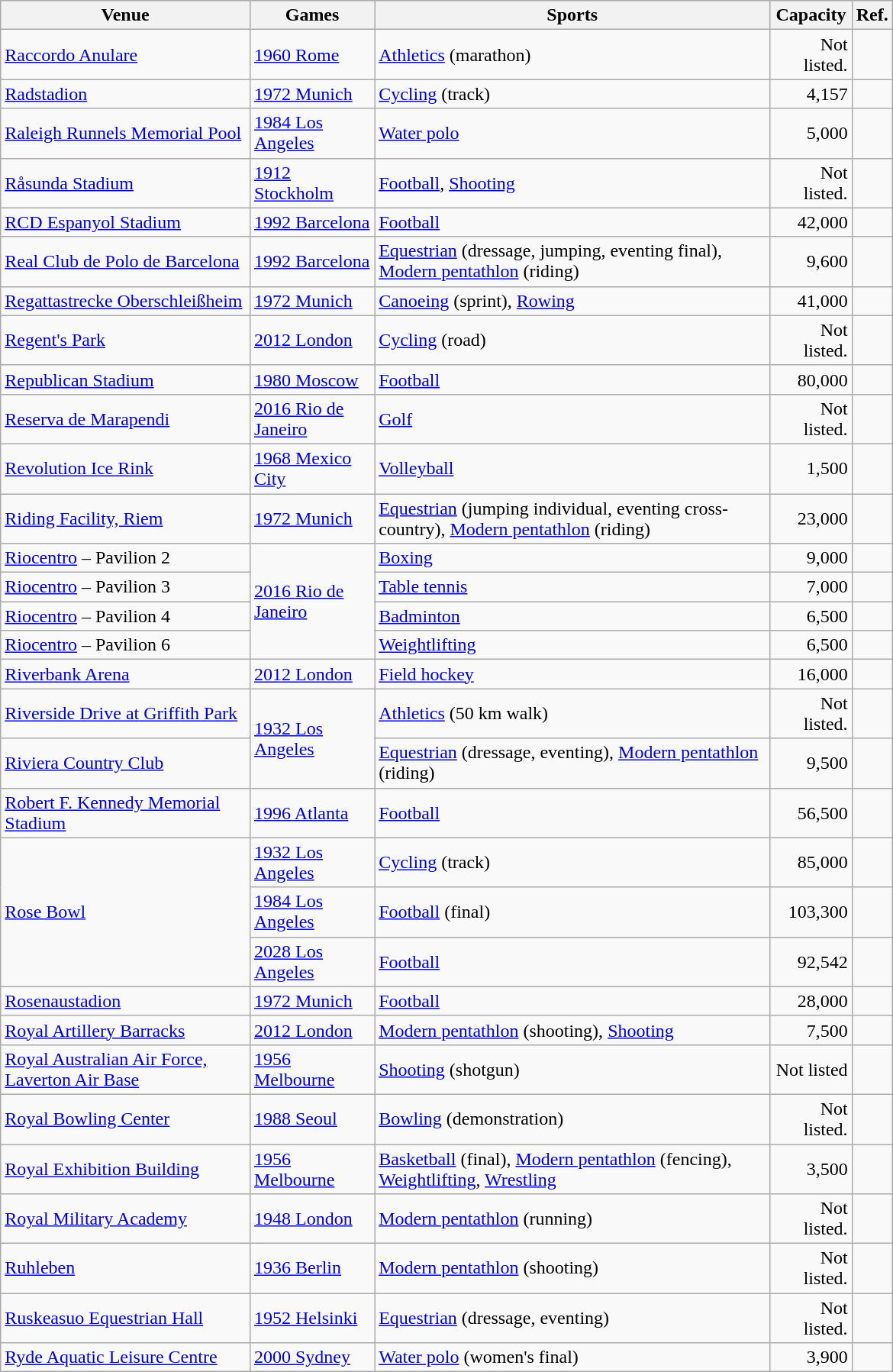<table class="wikitable sortable" width=780px>
<tr>
<th>Venue</th>
<th>Games</th>
<th>Sports</th>
<th>Capacity</th>
<th>Ref.</th>
</tr>
<tr>
<td><a href='#'>Raccordo Anulare</a></td>
<td><a href='#'>1960 Rome</a></td>
<td><a href='#'>Athletics</a> (marathon)</td>
<td align="right">Not listed.</td>
<td align=center></td>
</tr>
<tr>
<td><a href='#'>Radstadion</a></td>
<td><a href='#'>1972 Munich</a></td>
<td><a href='#'>Cycling</a> (track)</td>
<td align="right">4,157</td>
<td quoits align=center></td>
</tr>
<tr>
<td><a href='#'>Raleigh Runnels Memorial Pool</a></td>
<td><a href='#'>1984 Los Angeles</a></td>
<td><a href='#'>Water polo</a></td>
<td align="right">5,000</td>
<td align=center></td>
</tr>
<tr>
<td><a href='#'>Råsunda Stadium</a></td>
<td><a href='#'>1912 Stockholm</a></td>
<td><a href='#'>Football</a>, <a href='#'>Shooting</a></td>
<td align="right">Not listed.</td>
<td align=center></td>
</tr>
<tr>
<td><a href='#'>RCD Espanyol Stadium</a></td>
<td><a href='#'>1992 Barcelona</a></td>
<td><a href='#'>Football</a></td>
<td align="right">42,000</td>
<td align=center></td>
</tr>
<tr>
<td><a href='#'>Real Club de Polo de Barcelona</a></td>
<td><a href='#'>1992 Barcelona</a></td>
<td><a href='#'>Equestrian</a> (dressage, jumping, eventing final), <a href='#'>Modern pentathlon</a> (riding)</td>
<td align="right">9,600</td>
<td align=center></td>
</tr>
<tr>
<td><a href='#'>Regattastrecke Oberschleißheim</a></td>
<td><a href='#'>1972 Munich</a></td>
<td><a href='#'>Canoeing</a> (sprint), <a href='#'>Rowing</a></td>
<td align="right">41,000</td>
<td align=center></td>
</tr>
<tr>
<td><a href='#'>Regent's Park</a></td>
<td><a href='#'>2012 London</a></td>
<td><a href='#'>Cycling</a> (road)</td>
<td align="right">Not listed.</td>
<td align=center></td>
</tr>
<tr>
<td><a href='#'>Republican Stadium</a></td>
<td><a href='#'>1980 Moscow</a></td>
<td><a href='#'>Football</a></td>
<td align="right">80,000</td>
<td align=center></td>
</tr>
<tr>
<td><a href='#'>Reserva de Marapendi</a></td>
<td><a href='#'>2016 Rio de Janeiro</a></td>
<td><a href='#'>Golf</a></td>
<td align="right">Not listed.</td>
<td></td>
</tr>
<tr>
<td><a href='#'>Revolution Ice Rink</a></td>
<td><a href='#'>1968 Mexico City</a></td>
<td><a href='#'>Volleyball</a></td>
<td align="right">1,500</td>
<td align=center></td>
</tr>
<tr>
<td><a href='#'>Riding Facility, Riem</a></td>
<td><a href='#'>1972 Munich</a></td>
<td><a href='#'>Equestrian</a> (jumping individual, eventing cross-country), <a href='#'>Modern pentathlon</a> (riding)</td>
<td align="right">23,000</td>
<td align=center></td>
</tr>
<tr>
<td><a href='#'>Riocentro</a> – Pavilion 2</td>
<td rowspan="4"><a href='#'>2016 Rio de Janeiro</a></td>
<td><a href='#'>Boxing</a></td>
<td align="right">9,000</td>
<td align="center"></td>
</tr>
<tr>
<td><a href='#'>Riocentro</a> – Pavilion 3</td>
<td><a href='#'>Table tennis</a></td>
<td align="right">7,000</td>
<td align="center"></td>
</tr>
<tr>
<td><a href='#'>Riocentro</a> – Pavilion 4</td>
<td><a href='#'>Badminton</a></td>
<td align="right">6,500</td>
<td align="center"></td>
</tr>
<tr>
<td><a href='#'>Riocentro</a> – Pavilion 6</td>
<td><a href='#'>Weightlifting</a></td>
<td align="right">6,500</td>
<td align="center"></td>
</tr>
<tr>
<td><a href='#'>Riverbank Arena</a></td>
<td><a href='#'>2012 London</a></td>
<td><a href='#'>Field hockey</a></td>
<td align="right">16,000</td>
<td align=center></td>
</tr>
<tr>
<td><a href='#'>Riverside Drive at Griffith Park</a></td>
<td rowspan="2"><a href='#'>1932 Los Angeles</a></td>
<td><a href='#'>Athletics</a> (50 km walk)</td>
<td align="right">Not listed.</td>
<td align=center></td>
</tr>
<tr>
<td><a href='#'>Riviera Country Club</a></td>
<td><a href='#'>Equestrian</a> (dressage, eventing), <a href='#'>Modern pentathlon</a> (riding)</td>
<td align="right">9,500</td>
<td align=center></td>
</tr>
<tr>
<td><a href='#'>Robert F. Kennedy Memorial Stadium</a></td>
<td><a href='#'>1996 Atlanta</a></td>
<td><a href='#'>Football</a></td>
<td align="right">56,500</td>
<td align=center></td>
</tr>
<tr>
<td rowspan="3"><a href='#'>Rose Bowl</a></td>
<td><a href='#'>1932 Los Angeles</a></td>
<td><a href='#'>Cycling</a> (track)</td>
<td align="right">85,000</td>
<td align=center></td>
</tr>
<tr>
<td><a href='#'>1984 Los Angeles</a></td>
<td><a href='#'>Football</a> (final)</td>
<td align="right">103,300</td>
<td align=center></td>
</tr>
<tr>
<td><a href='#'>2028 Los Angeles</a></td>
<td><a href='#'>Football</a></td>
<td align="right">92,542</td>
<td></td>
</tr>
<tr>
<td><a href='#'>Rosenaustadion</a></td>
<td><a href='#'>1972 Munich</a></td>
<td><a href='#'>Football</a></td>
<td align="right">28,000</td>
<td align=center></td>
</tr>
<tr>
<td><a href='#'>Royal Artillery Barracks</a></td>
<td><a href='#'>2012 London</a></td>
<td><a href='#'>Modern pentathlon</a> (shooting), <a href='#'>Shooting</a></td>
<td align="right">7,500</td>
<td align=center></td>
</tr>
<tr>
<td><a href='#'>Royal Australian Air Force, Laverton Air Base</a></td>
<td><a href='#'>1956 Melbourne</a></td>
<td><a href='#'>Shooting</a> (shotgun)</td>
<td align="right">Not listed</td>
<td align=center></td>
</tr>
<tr>
<td><a href='#'>Royal Bowling Center</a></td>
<td><a href='#'>1988 Seoul</a></td>
<td><a href='#'>Bowling</a> (demonstration)</td>
<td align="right">Not listed.</td>
<td align=center></td>
</tr>
<tr>
<td><a href='#'>Royal Exhibition Building</a></td>
<td><a href='#'>1956 Melbourne</a></td>
<td><a href='#'>Basketball</a> (final), <a href='#'>Modern pentathlon</a> (fencing), <a href='#'>Weightlifting</a>, <a href='#'>Wrestling</a></td>
<td align="right">3,500</td>
<td align=center></td>
</tr>
<tr>
<td><a href='#'>Royal Military Academy</a></td>
<td><a href='#'>1948 London</a></td>
<td><a href='#'>Modern pentathlon</a> (running)</td>
<td align="right">Not listed.</td>
<td align=center></td>
</tr>
<tr>
<td><a href='#'>Ruhleben</a></td>
<td><a href='#'>1936 Berlin</a></td>
<td><a href='#'>Modern pentathlon</a> (shooting)</td>
<td align="right">Not listed.</td>
<td align=center></td>
</tr>
<tr>
<td><a href='#'>Ruskeasuo Equestrian Hall</a></td>
<td><a href='#'>1952 Helsinki</a></td>
<td><a href='#'>Equestrian</a> (dressage, eventing)</td>
<td align="right">Not listed.</td>
<td align=center></td>
</tr>
<tr>
<td><a href='#'>Ryde Aquatic Leisure Centre</a></td>
<td><a href='#'>2000 Sydney</a></td>
<td><a href='#'>Water polo</a> (women's final)</td>
<td align="right">3,900</td>
<td align=center></td>
</tr>
</table>
